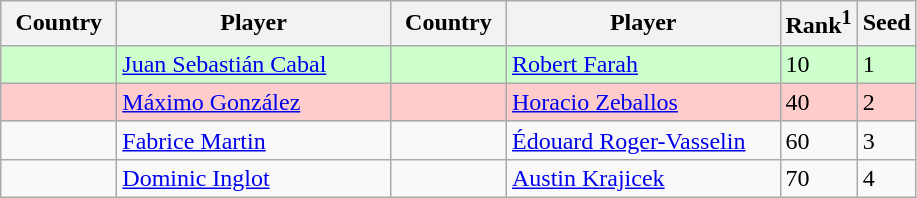<table class="sortable wikitable">
<tr>
<th width="70">Country</th>
<th width="175">Player</th>
<th width="70">Country</th>
<th width="175">Player</th>
<th>Rank<sup>1</sup></th>
<th>Seed</th>
</tr>
<tr bgcolor=#cfc>
<td></td>
<td><a href='#'>Juan Sebastián Cabal</a></td>
<td></td>
<td><a href='#'>Robert Farah</a></td>
<td>10</td>
<td>1</td>
</tr>
<tr bgcolor=#fcc>
<td></td>
<td><a href='#'>Máximo González</a></td>
<td></td>
<td><a href='#'>Horacio Zeballos</a></td>
<td>40</td>
<td>2</td>
</tr>
<tr>
<td></td>
<td><a href='#'>Fabrice Martin</a></td>
<td></td>
<td><a href='#'>Édouard Roger-Vasselin</a></td>
<td>60</td>
<td>3</td>
</tr>
<tr>
<td></td>
<td><a href='#'>Dominic Inglot</a></td>
<td></td>
<td><a href='#'>Austin Krajicek</a></td>
<td>70</td>
<td>4</td>
</tr>
</table>
